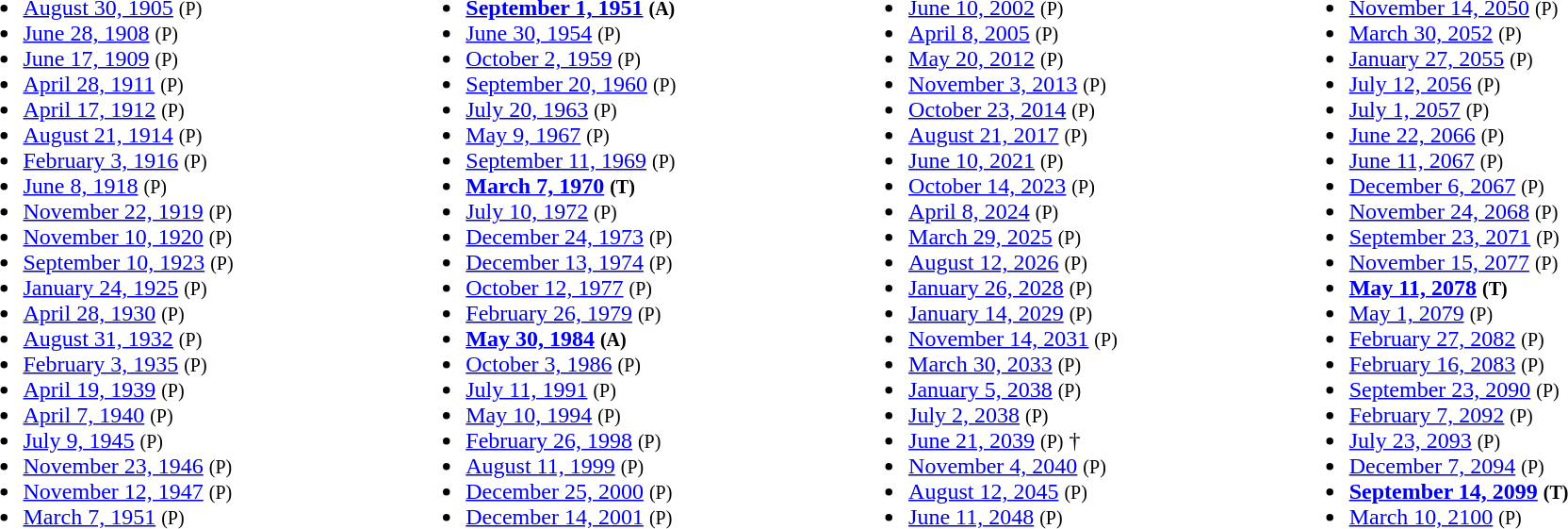<table style="width:100%;">
<tr>
<td><br><ul><li><a href='#'>August 30, 1905</a> <small>(P)</small></li><li><a href='#'>June 28, 1908</a> <small>(P)</small></li><li><a href='#'>June 17, 1909</a> <small>(P)</small></li><li><a href='#'>April 28, 1911</a> <small>(P)</small></li><li><a href='#'>April 17, 1912</a> <small>(P)</small></li><li><a href='#'>August 21, 1914</a> <small>(P)</small></li><li><a href='#'>February 3, 1916</a> <small>(P)</small></li><li><a href='#'>June 8, 1918</a> <small>(P)</small></li><li><a href='#'>November 22, 1919</a> <small>(P)</small></li><li><a href='#'>November 10, 1920</a> <small>(P)</small></li><li><a href='#'>September 10, 1923</a> <small>(P)</small></li><li><a href='#'>January 24, 1925</a> <small>(P)</small></li><li><a href='#'>April 28, 1930</a> <small>(P)</small></li><li><a href='#'>August 31, 1932</a> <small>(P)</small></li><li><a href='#'>February 3, 1935</a> <small>(P)</small></li><li><a href='#'>April 19, 1939</a> <small>(P)</small></li><li><a href='#'>April 7, 1940</a> <small>(P)</small></li><li><a href='#'>July 9, 1945</a> <small>(P)</small></li><li><a href='#'>November 23, 1946</a> <small>(P)</small></li><li><a href='#'>November 12, 1947</a> <small>(P)</small></li><li><a href='#'>March 7, 1951</a> <small>(P)</small></li></ul></td>
<td><br><ul><li><strong><a href='#'>September 1, 1951</a> <small>(A)</small></strong></li><li><a href='#'>June 30, 1954</a> <small>(P)</small></li><li><a href='#'>October 2, 1959</a> <small>(P)</small></li><li><a href='#'>September 20, 1960</a> <small>(P)</small></li><li><a href='#'>July 20, 1963</a> <small>(P)</small></li><li><a href='#'>May 9, 1967</a> <small>(P)</small></li><li><a href='#'>September 11, 1969</a> <small>(P)</small></li><li><strong><a href='#'>March 7, 1970</a> <small>(T)</small></strong></li><li><a href='#'>July 10, 1972</a> <small>(P)</small></li><li><a href='#'>December 24, 1973</a> <small>(P)</small></li><li><a href='#'>December 13, 1974</a> <small>(P)</small></li><li><a href='#'>October 12, 1977</a> <small>(P)</small></li><li><a href='#'>February 26, 1979</a> <small>(P)</small></li><li><strong><a href='#'>May 30, 1984</a> <small>(A)</small></strong></li><li><a href='#'>October 3, 1986</a> <small>(P)</small></li><li><a href='#'>July 11, 1991</a> <small>(P)</small></li><li><a href='#'>May 10, 1994</a> <small>(P)</small></li><li><a href='#'>February 26, 1998</a> <small>(P)</small></li><li><a href='#'>August 11, 1999</a> <small>(P)</small></li><li><a href='#'>December 25, 2000</a> <small>(P)</small></li><li><a href='#'>December 14, 2001</a> <small>(P)</small></li></ul></td>
<td><br><ul><li><a href='#'>June 10, 2002</a> <small>(P)</small></li><li><a href='#'>April 8, 2005</a> <small>(P)</small></li><li><a href='#'>May 20, 2012</a> <small>(P)</small></li><li><a href='#'>November 3, 2013</a> <small>(P)</small></li><li><a href='#'>October 23, 2014</a> <small>(P)</small></li><li><a href='#'>August 21, 2017</a> <small>(P)</small></li><li><a href='#'>June 10, 2021</a> <small>(P)</small></li><li><a href='#'>October 14, 2023</a> <small>(P)</small></li><li><a href='#'>April 8, 2024</a> <small>(P)</small></li><li><a href='#'>March 29, 2025</a> <small>(P)</small></li><li> <a href='#'>August 12, 2026</a> <small>(P)</small></li><li><a href='#'>January 26, 2028</a> <small>(P)</small></li><li><a href='#'>January 14, 2029</a> <small>(P)</small></li><li><a href='#'>November 14, 2031</a> <small>(P)</small></li><li><a href='#'>March 30, 2033</a> <small>(P)</small></li><li><a href='#'>January 5, 2038</a> <small>(P)</small></li><li><a href='#'>July 2, 2038</a> <small>(P)</small></li><li><a href='#'>June 21, 2039</a> <small>(P)</small> †</li><li><a href='#'>November 4, 2040</a> <small>(P)</small></li><li><a href='#'>August 12, 2045</a> <small>(P)</small></li><li><a href='#'>June 11, 2048</a> <small>(P)</small></li></ul></td>
<td><br><ul><li><a href='#'>November 14, 2050</a> <small>(P)</small></li><li><a href='#'>March 30, 2052</a> <small>(P)</small></li><li><a href='#'>January 27, 2055</a> <small>(P)</small></li><li><a href='#'>July 12, 2056</a> <small>(P)</small></li><li><a href='#'>July 1, 2057</a> <small>(P)</small></li><li><a href='#'>June 22, 2066</a> <small>(P)</small></li><li><a href='#'>June 11, 2067</a> <small>(P)</small></li><li><a href='#'>December 6, 2067</a> <small>(P)</small></li><li><a href='#'>November 24, 2068</a> <small>(P)</small></li><li><a href='#'>September 23, 2071</a> <small>(P)</small></li><li><a href='#'>November 15, 2077</a> <small>(P)</small></li><li><strong><a href='#'>May 11, 2078</a> <small>(T)</small></strong></li><li><a href='#'>May 1, 2079</a> <small>(P)</small></li><li><a href='#'>February 27, 2082</a> <small>(P)</small></li><li><a href='#'>February 16, 2083</a> <small>(P)</small></li><li><a href='#'>September 23, 2090</a> <small>(P)</small></li><li><a href='#'>February 7, 2092</a> <small>(P)</small></li><li><a href='#'>July 23, 2093</a> <small>(P)</small></li><li><a href='#'>December 7, 2094</a> <small>(P)</small></li><li><strong><a href='#'>September 14, 2099</a> <small>(T)</small></strong></li><li><a href='#'>March 10, 2100</a> <small>(P)</small></li></ul></td>
</tr>
</table>
